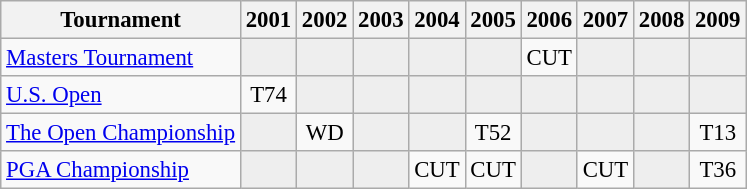<table class="wikitable" style="font-size:95%;text-align:center;">
<tr>
<th>Tournament</th>
<th>2001</th>
<th>2002</th>
<th>2003</th>
<th>2004</th>
<th>2005</th>
<th>2006</th>
<th>2007</th>
<th>2008</th>
<th>2009</th>
</tr>
<tr>
<td align=left><a href='#'>Masters Tournament</a></td>
<td style="background:#eeeeee;"></td>
<td style="background:#eeeeee;"></td>
<td style="background:#eeeeee;"></td>
<td style="background:#eeeeee;"></td>
<td style="background:#eeeeee;"></td>
<td>CUT</td>
<td style="background:#eeeeee;"></td>
<td style="background:#eeeeee;"></td>
<td style="background:#eeeeee;"></td>
</tr>
<tr>
<td align=left><a href='#'>U.S. Open</a></td>
<td>T74</td>
<td style="background:#eeeeee;"></td>
<td style="background:#eeeeee;"></td>
<td style="background:#eeeeee;"></td>
<td style="background:#eeeeee;"></td>
<td style="background:#eeeeee;"></td>
<td style="background:#eeeeee;"></td>
<td style="background:#eeeeee;"></td>
<td style="background:#eeeeee;"></td>
</tr>
<tr>
<td align=left><a href='#'>The Open Championship</a></td>
<td style="background:#eeeeee;"></td>
<td>WD</td>
<td style="background:#eeeeee;"></td>
<td style="background:#eeeeee;"></td>
<td>T52</td>
<td style="background:#eeeeee;"></td>
<td style="background:#eeeeee;"></td>
<td style="background:#eeeeee;"></td>
<td>T13</td>
</tr>
<tr>
<td align=left><a href='#'>PGA Championship</a></td>
<td style="background:#eeeeee;"></td>
<td style="background:#eeeeee;"></td>
<td style="background:#eeeeee;"></td>
<td>CUT</td>
<td>CUT</td>
<td style="background:#eeeeee;"></td>
<td>CUT</td>
<td style="background:#eeeeee;"></td>
<td>T36</td>
</tr>
</table>
